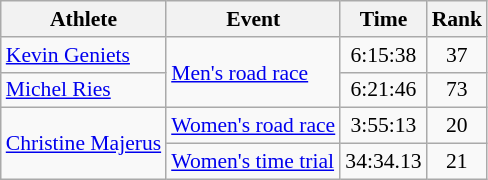<table class=wikitable style=font-size:90%;text-align:center>
<tr>
<th>Athlete</th>
<th>Event</th>
<th>Time</th>
<th>Rank</th>
</tr>
<tr align=center>
<td align=left><a href='#'>Kevin Geniets</a></td>
<td align=left rowspan=2><a href='#'>Men's road race</a></td>
<td>6:15:38</td>
<td>37</td>
</tr>
<tr align=center>
<td align=left><a href='#'>Michel Ries</a></td>
<td>6:21:46</td>
<td>73</td>
</tr>
<tr align=center>
<td align=left rowspan=2><a href='#'>Christine Majerus</a></td>
<td align=left><a href='#'>Women's road race</a></td>
<td>3:55:13</td>
<td>20</td>
</tr>
<tr align=center>
<td align=left><a href='#'>Women's time trial</a></td>
<td>34:34.13</td>
<td>21</td>
</tr>
</table>
